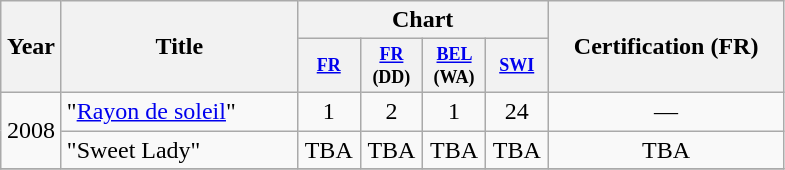<table class="wikitable">
<tr>
<th rowspan="2" width="33">Year</th>
<th rowspan="2" width="150">Title</th>
<th colspan="4">Chart</th>
<th rowspan="2" width="150">Certification (FR)</th>
</tr>
<tr>
<th style="width:3em;font-size:75%"><a href='#'>FR</a></th>
<th style="width:3em;font-size:75%"><a href='#'>FR</a> (DD)</th>
<th style="width:3em;font-size:75%"><a href='#'>BEL</a> (WA)</th>
<th style="width:3em;font-size:75%"><a href='#'>SWI</a></th>
</tr>
<tr>
<td align="center" rowspan="2">2008</td>
<td>"<a href='#'>Rayon de soleil</a>"</td>
<td align="center">1</td>
<td align="center">2</td>
<td align="center">1</td>
<td align="center">24</td>
<td align="center">—</td>
</tr>
<tr>
<td>"Sweet Lady"</td>
<td align="center">TBA</td>
<td align="center">TBA</td>
<td align="center">TBA</td>
<td align="center">TBA</td>
<td align="center">TBA</td>
</tr>
<tr>
</tr>
</table>
